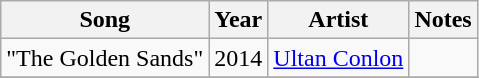<table class="wikitable sortable">
<tr>
<th>Song</th>
<th>Year</th>
<th>Artist</th>
<th class="unsortable">Notes</th>
</tr>
<tr>
<td>"The Golden Sands"</td>
<td>2014</td>
<td><a href='#'>Ultan Conlon</a></td>
<td></td>
</tr>
<tr>
</tr>
</table>
